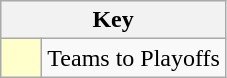<table class="wikitable" style="text-align: center;">
<tr>
<th colspan=2>Key</th>
</tr>
<tr>
<td style="background:#ffffcc; width:20px;"></td>
<td align=left>Teams to Playoffs</td>
</tr>
</table>
